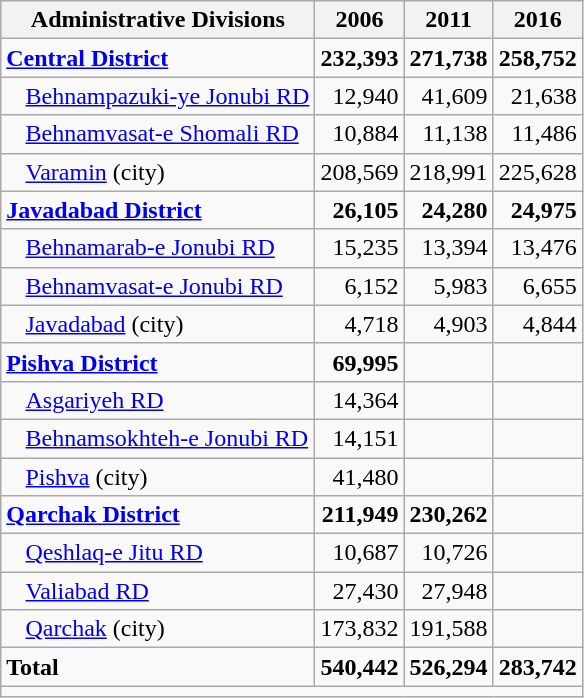<table class="wikitable">
<tr>
<th>Administrative Divisions</th>
<th>2006</th>
<th>2011</th>
<th>2016</th>
</tr>
<tr>
<td><strong><a href='#'>Central District</a></strong></td>
<td style="text-align: right;"><strong>232,393</strong></td>
<td style="text-align: right;"><strong>271,738</strong></td>
<td style="text-align: right;"><strong>258,752</strong></td>
</tr>
<tr>
<td style="padding-left: 1em;"><a href='#'>Behnampazuki-ye Jonubi RD</a></td>
<td style="text-align: right;">12,940</td>
<td style="text-align: right;">41,609</td>
<td style="text-align: right;">21,638</td>
</tr>
<tr>
<td style="padding-left: 1em;"><a href='#'>Behnamvasat-e Shomali RD</a></td>
<td style="text-align: right;">10,884</td>
<td style="text-align: right;">11,138</td>
<td style="text-align: right;">11,486</td>
</tr>
<tr>
<td style="padding-left: 1em;"><a href='#'>Varamin</a> (city)</td>
<td style="text-align: right;">208,569</td>
<td style="text-align: right;">218,991</td>
<td style="text-align: right;">225,628</td>
</tr>
<tr>
<td><strong><a href='#'>Javadabad District</a></strong></td>
<td style="text-align: right;"><strong>26,105</strong></td>
<td style="text-align: right;"><strong>24,280</strong></td>
<td style="text-align: right;"><strong>24,975</strong></td>
</tr>
<tr>
<td style="padding-left: 1em;"><a href='#'>Behnamarab-e Jonubi RD</a></td>
<td style="text-align: right;">15,235</td>
<td style="text-align: right;">13,394</td>
<td style="text-align: right;">13,476</td>
</tr>
<tr>
<td style="padding-left: 1em;"><a href='#'>Behnamvasat-e Jonubi RD</a></td>
<td style="text-align: right;">6,152</td>
<td style="text-align: right;">5,983</td>
<td style="text-align: right;">6,655</td>
</tr>
<tr>
<td style="padding-left: 1em;"><a href='#'>Javadabad</a> (city)</td>
<td style="text-align: right;">4,718</td>
<td style="text-align: right;">4,903</td>
<td style="text-align: right;">4,844</td>
</tr>
<tr>
<td><strong><a href='#'>Pishva District</a></strong></td>
<td style="text-align: right;"><strong>69,995</strong></td>
<td style="text-align: right;"></td>
<td style="text-align: right;"></td>
</tr>
<tr>
<td style="padding-left: 1em;"><a href='#'>Asgariyeh RD</a></td>
<td style="text-align: right;">14,364</td>
<td style="text-align: right;"></td>
<td style="text-align: right;"></td>
</tr>
<tr>
<td style="padding-left: 1em;"><a href='#'>Behnamsokhteh-e Jonubi RD</a></td>
<td style="text-align: right;">14,151</td>
<td style="text-align: right;"></td>
<td style="text-align: right;"></td>
</tr>
<tr>
<td style="padding-left: 1em;"><a href='#'>Pishva</a> (city)</td>
<td style="text-align: right;">41,480</td>
<td style="text-align: right;"></td>
<td style="text-align: right;"></td>
</tr>
<tr>
<td><strong><a href='#'>Qarchak District</a></strong></td>
<td style="text-align: right;"><strong>211,949</strong></td>
<td style="text-align: right;"><strong>230,262</strong></td>
<td style="text-align: right;"></td>
</tr>
<tr>
<td style="padding-left: 1em;"><a href='#'>Qeshlaq-e Jitu RD</a></td>
<td style="text-align: right;">10,687</td>
<td style="text-align: right;">10,726</td>
<td style="text-align: right;"></td>
</tr>
<tr>
<td style="padding-left: 1em;"><a href='#'>Valiabad RD</a></td>
<td style="text-align: right;">27,430</td>
<td style="text-align: right;">27,948</td>
<td style="text-align: right;"></td>
</tr>
<tr>
<td style="padding-left: 1em;"><a href='#'>Qarchak</a> (city)</td>
<td style="text-align: right;">173,832</td>
<td style="text-align: right;">191,588</td>
<td style="text-align: right;"></td>
</tr>
<tr>
<td><strong>Total</strong></td>
<td style="text-align: right;"><strong>540,442</strong></td>
<td style="text-align: right;"><strong>526,294</strong></td>
<td style="text-align: right;"><strong>283,742</strong></td>
</tr>
<tr>
<td colspan=4></td>
</tr>
</table>
